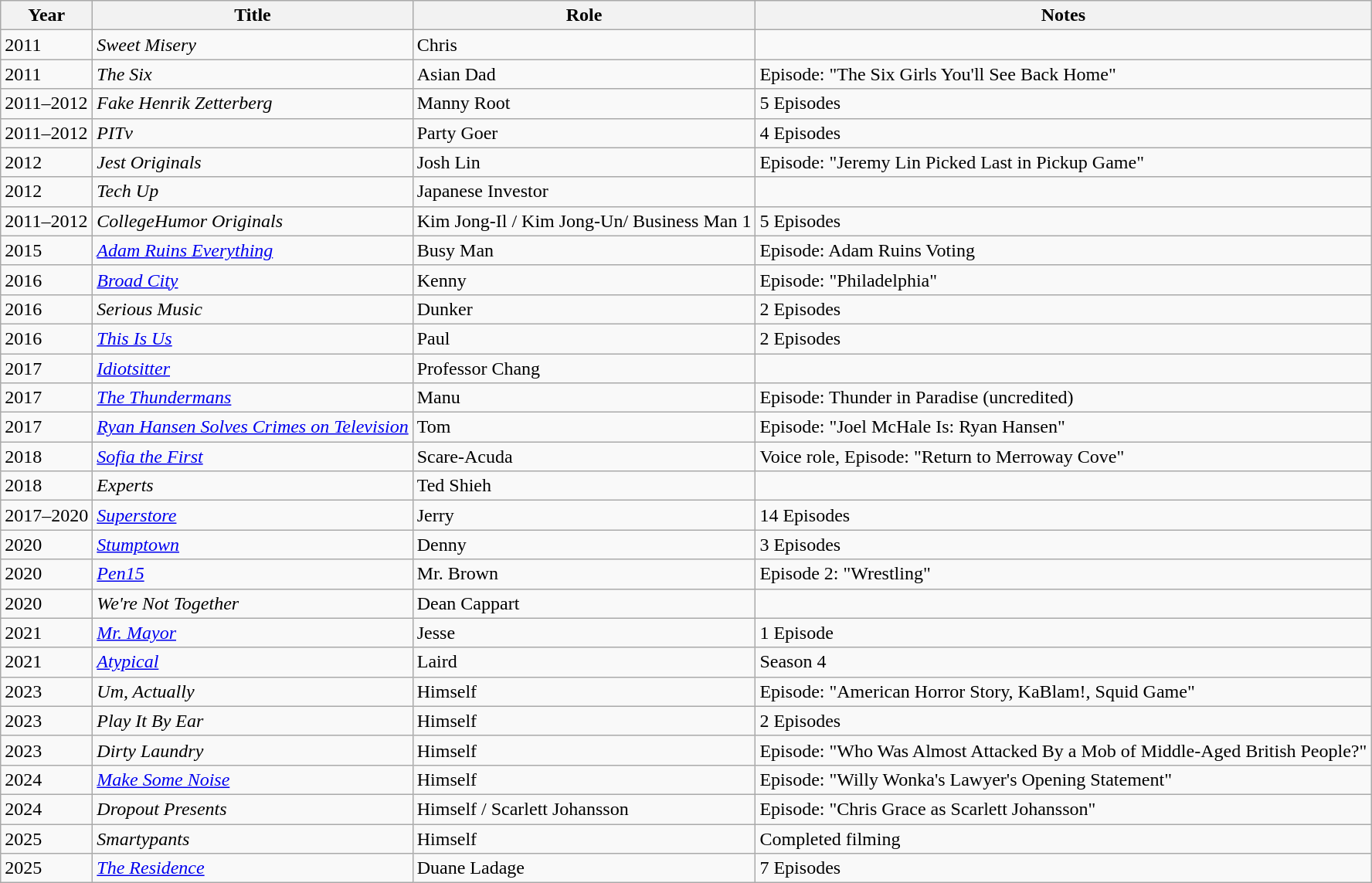<table class="wikitable">
<tr>
<th>Year</th>
<th>Title</th>
<th>Role</th>
<th>Notes</th>
</tr>
<tr>
<td>2011</td>
<td><em>Sweet Misery</em></td>
<td>Chris</td>
<td></td>
</tr>
<tr>
<td>2011</td>
<td><em>The Six</em></td>
<td>Asian Dad</td>
<td>Episode: "The Six Girls You'll See Back Home"</td>
</tr>
<tr>
<td>2011–2012</td>
<td><em>Fake Henrik Zetterberg</em></td>
<td>Manny Root</td>
<td>5 Episodes</td>
</tr>
<tr>
<td>2011–2012</td>
<td><em>PITv</em></td>
<td>Party Goer</td>
<td>4 Episodes</td>
</tr>
<tr>
<td>2012</td>
<td><em>Jest Originals</em></td>
<td>Josh Lin</td>
<td>Episode: "Jeremy Lin Picked Last in Pickup Game"</td>
</tr>
<tr>
<td>2012</td>
<td><em>Tech Up</em></td>
<td>Japanese Investor</td>
<td></td>
</tr>
<tr>
<td>2011–2012</td>
<td><em>CollegeHumor Originals</em></td>
<td>Kim Jong-Il / Kim Jong-Un/ Business Man 1</td>
<td>5 Episodes</td>
</tr>
<tr>
<td>2015</td>
<td><em><a href='#'>Adam Ruins Everything</a></em></td>
<td>Busy Man</td>
<td>Episode: Adam Ruins Voting</td>
</tr>
<tr>
<td>2016</td>
<td><em><a href='#'>Broad City</a></em></td>
<td>Kenny</td>
<td>Episode: "Philadelphia"</td>
</tr>
<tr>
<td>2016</td>
<td><em>Serious Music</em></td>
<td>Dunker</td>
<td>2 Episodes</td>
</tr>
<tr>
<td>2016</td>
<td><em><a href='#'>This Is Us</a></em></td>
<td>Paul</td>
<td>2 Episodes</td>
</tr>
<tr>
<td>2017</td>
<td><em><a href='#'>Idiotsitter</a></em></td>
<td>Professor Chang</td>
<td></td>
</tr>
<tr>
<td>2017</td>
<td><em><a href='#'>The Thundermans</a></em></td>
<td>Manu</td>
<td>Episode: Thunder in Paradise (uncredited)</td>
</tr>
<tr>
<td>2017</td>
<td><em><a href='#'>Ryan Hansen Solves Crimes on Television</a></em></td>
<td>Tom</td>
<td>Episode: "Joel McHale Is: Ryan Hansen"</td>
</tr>
<tr>
<td>2018</td>
<td><em><a href='#'>Sofia the First</a></em></td>
<td>Scare-Acuda</td>
<td>Voice role, Episode: "Return to Merroway Cove"</td>
</tr>
<tr>
<td>2018</td>
<td><em>Experts</em></td>
<td>Ted Shieh</td>
<td></td>
</tr>
<tr>
<td>2017–2020</td>
<td><a href='#'><em>Superstore</em></a></td>
<td>Jerry</td>
<td>14 Episodes</td>
</tr>
<tr>
<td>2020</td>
<td><em><a href='#'>Stumptown</a></em></td>
<td>Denny</td>
<td>3 Episodes</td>
</tr>
<tr>
<td>2020</td>
<td><em><a href='#'>Pen15</a></em></td>
<td>Mr. Brown</td>
<td>Episode 2: "Wrestling"</td>
</tr>
<tr>
<td>2020</td>
<td><em>We're Not Together</em></td>
<td>Dean Cappart</td>
<td></td>
</tr>
<tr>
<td>2021</td>
<td><em><a href='#'>Mr. Mayor</a></em></td>
<td>Jesse</td>
<td>1 Episode</td>
</tr>
<tr>
<td>2021</td>
<td><em><a href='#'>Atypical</a></em></td>
<td>Laird</td>
<td>Season 4</td>
</tr>
<tr>
<td>2023</td>
<td><em>Um, Actually</em></td>
<td>Himself</td>
<td>Episode: "American Horror Story, KaBlam!, Squid Game"</td>
</tr>
<tr>
<td>2023</td>
<td><em>Play It By Ear</em></td>
<td>Himself</td>
<td>2 Episodes</td>
</tr>
<tr>
<td>2023</td>
<td><em>Dirty Laundry</em></td>
<td>Himself</td>
<td>Episode: "Who Was Almost Attacked By a Mob of Middle-Aged British People?"</td>
</tr>
<tr>
<td>2024</td>
<td><a href='#'><em>Make Some Noise</em></a></td>
<td>Himself</td>
<td>Episode: "Willy Wonka's Lawyer's Opening Statement"</td>
</tr>
<tr>
<td>2024</td>
<td><em>Dropout Presents</em></td>
<td>Himself / Scarlett Johansson</td>
<td>Episode: "Chris Grace as Scarlett Johansson"</td>
</tr>
<tr>
<td>2025</td>
<td><em>Smartypants</em></td>
<td>Himself</td>
<td>Completed filming</td>
</tr>
<tr>
<td>2025</td>
<td><em><a href='#'>The Residence</a></em></td>
<td>Duane Ladage</td>
<td>7 Episodes</td>
</tr>
</table>
